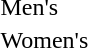<table>
<tr>
<td>Men's<br></td>
<td></td>
<td></td>
<td></td>
</tr>
<tr>
<td>Women's<br></td>
<td></td>
<td></td>
<td></td>
</tr>
</table>
